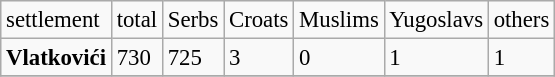<table class="wikitable" style="font-size:95%;">
<tr>
<td>settlement</td>
<td>total</td>
<td>Serbs</td>
<td>Croats</td>
<td>Muslims</td>
<td>Yugoslavs</td>
<td>others</td>
</tr>
<tr>
<td rowspan="1"><strong>Vlatkovići</strong></td>
<td>730</td>
<td>725</td>
<td>3</td>
<td>0</td>
<td>1</td>
<td>1</td>
</tr>
<tr>
</tr>
</table>
